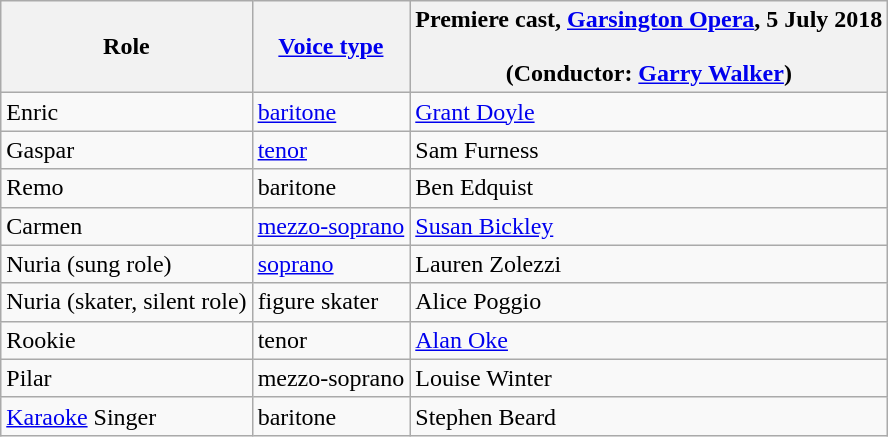<table class="wikitable">
<tr>
<th>Role</th>
<th><a href='#'>Voice type</a></th>
<th>Premiere cast, <a href='#'>Garsington Opera</a>, 5 July 2018<br><br>(Conductor: <a href='#'>Garry Walker</a>)</th>
</tr>
<tr>
<td>Enric</td>
<td><a href='#'>baritone</a></td>
<td><a href='#'>Grant Doyle</a></td>
</tr>
<tr>
<td>Gaspar</td>
<td><a href='#'>tenor</a></td>
<td>Sam Furness</td>
</tr>
<tr>
<td>Remo</td>
<td>baritone</td>
<td>Ben Edquist</td>
</tr>
<tr>
<td>Carmen</td>
<td><a href='#'>mezzo-soprano</a></td>
<td><a href='#'>Susan Bickley</a></td>
</tr>
<tr>
<td>Nuria (sung role)</td>
<td><a href='#'>soprano</a></td>
<td>Lauren Zolezzi</td>
</tr>
<tr>
<td>Nuria (skater, silent role)</td>
<td>figure skater</td>
<td>Alice Poggio</td>
</tr>
<tr>
<td>Rookie</td>
<td>tenor</td>
<td><a href='#'>Alan Oke</a></td>
</tr>
<tr>
<td>Pilar</td>
<td>mezzo-soprano</td>
<td>Louise Winter</td>
</tr>
<tr>
<td><a href='#'>Karaoke</a> Singer</td>
<td>baritone</td>
<td>Stephen Beard</td>
</tr>
</table>
